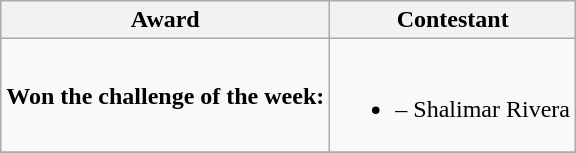<table class="wikitable" border="1">
<tr>
<th>Award</th>
<th>Contestant</th>
</tr>
<tr>
<td><strong>Won the challenge of the week:</strong></td>
<td><br><ul><li><strong></strong> – Shalimar Rivera</li></ul></td>
</tr>
<tr>
</tr>
</table>
